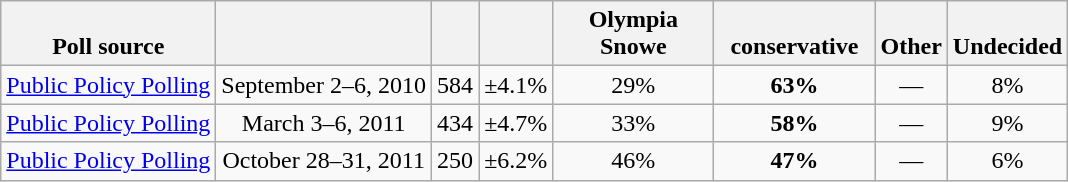<table class="wikitable" style="text-align:center">
<tr valign= bottom>
<th>Poll source</th>
<th></th>
<th></th>
<th></th>
<th style="width:100px;">Olympia<br>Snowe</th>
<th style="width:100px;"><br>conservative</th>
<th>Other</th>
<th>Undecided</th>
</tr>
<tr>
<td align=left><a href='#'>Public Policy Polling</a></td>
<td>September 2–6, 2010</td>
<td>584</td>
<td>±4.1%</td>
<td>29%</td>
<td><strong>63%</strong></td>
<td>—</td>
<td>8%</td>
</tr>
<tr>
<td align=left><a href='#'>Public Policy Polling</a></td>
<td>March 3–6, 2011</td>
<td>434</td>
<td>±4.7%</td>
<td>33%</td>
<td><strong>58%</strong></td>
<td>—</td>
<td>9%</td>
</tr>
<tr>
<td align=left><a href='#'>Public Policy Polling</a></td>
<td>October 28–31, 2011</td>
<td>250</td>
<td>±6.2%</td>
<td>46%</td>
<td><strong>47%</strong></td>
<td>—</td>
<td>6%</td>
</tr>
</table>
